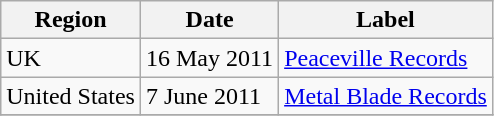<table class="wikitable plainrowheaders">
<tr>
<th scope="col">Region</th>
<th scope="col">Date</th>
<th scope="col">Label</th>
</tr>
<tr>
<td>UK</td>
<td>16 May 2011</td>
<td><a href='#'>Peaceville Records</a></td>
</tr>
<tr>
<td>United States</td>
<td>7 June 2011</td>
<td><a href='#'>Metal Blade Records</a></td>
</tr>
<tr>
</tr>
</table>
